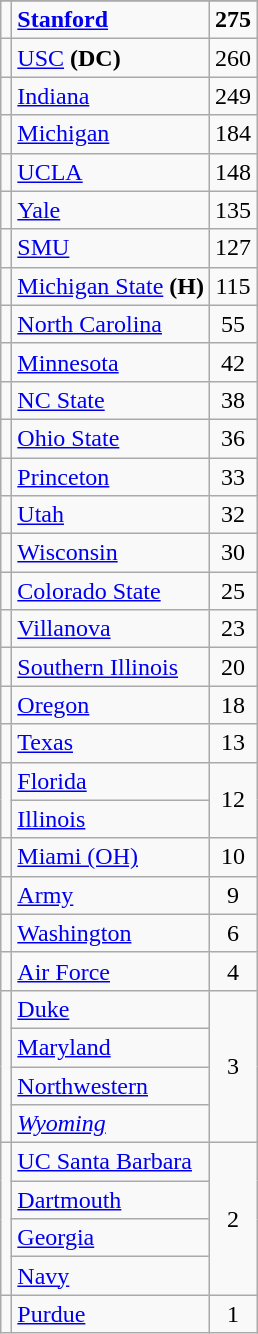<table class="wikitable sortable" style="text-align:center">
<tr>
</tr>
<tr>
<td></td>
<td align=left><strong><a href='#'>Stanford</a></strong></td>
<td><strong>275</strong></td>
</tr>
<tr>
<td></td>
<td align=left><a href='#'>USC</a> <strong>(DC)</strong></td>
<td>260</td>
</tr>
<tr>
<td></td>
<td align=left><a href='#'>Indiana</a></td>
<td>249</td>
</tr>
<tr>
<td></td>
<td align=left><a href='#'>Michigan</a></td>
<td>184</td>
</tr>
<tr>
<td></td>
<td align=left><a href='#'>UCLA</a></td>
<td>148</td>
</tr>
<tr>
<td></td>
<td align=left><a href='#'>Yale</a></td>
<td>135</td>
</tr>
<tr>
<td></td>
<td align=left><a href='#'>SMU</a></td>
<td>127</td>
</tr>
<tr>
<td></td>
<td align=left><a href='#'>Michigan State</a> <strong>(H)</strong></td>
<td>115</td>
</tr>
<tr>
<td></td>
<td align=left><a href='#'>North Carolina</a></td>
<td>55</td>
</tr>
<tr>
<td></td>
<td align=left><a href='#'>Minnesota</a></td>
<td>42</td>
</tr>
<tr>
<td></td>
<td align=left><a href='#'>NC State</a></td>
<td>38</td>
</tr>
<tr>
<td></td>
<td align=left><a href='#'>Ohio State</a></td>
<td>36</td>
</tr>
<tr>
<td></td>
<td align=left><a href='#'>Princeton</a></td>
<td>33</td>
</tr>
<tr>
<td></td>
<td align=left><a href='#'>Utah</a></td>
<td>32</td>
</tr>
<tr>
<td></td>
<td align=left><a href='#'>Wisconsin</a></td>
<td>30</td>
</tr>
<tr>
<td></td>
<td align=left><a href='#'>Colorado State</a></td>
<td>25</td>
</tr>
<tr>
<td></td>
<td align=left><a href='#'>Villanova</a></td>
<td>23</td>
</tr>
<tr>
<td></td>
<td align=left><a href='#'>Southern Illinois</a></td>
<td>20</td>
</tr>
<tr>
<td></td>
<td align=left><a href='#'>Oregon</a></td>
<td>18</td>
</tr>
<tr>
<td></td>
<td align=left><a href='#'>Texas</a></td>
<td>13</td>
</tr>
<tr>
<td rowspan=2></td>
<td align=left><a href='#'>Florida</a></td>
<td rowspan=2>12</td>
</tr>
<tr>
<td align=left><a href='#'>Illinois</a></td>
</tr>
<tr>
<td></td>
<td align=left><a href='#'>Miami (OH)</a></td>
<td>10</td>
</tr>
<tr>
<td></td>
<td align=left><a href='#'>Army</a></td>
<td>9</td>
</tr>
<tr>
<td></td>
<td align=left><a href='#'>Washington</a></td>
<td>6</td>
</tr>
<tr>
<td></td>
<td align=left><a href='#'>Air Force</a></td>
<td>4</td>
</tr>
<tr>
<td rowspan=4></td>
<td align=left><a href='#'>Duke</a></td>
<td rowspan=4>3</td>
</tr>
<tr>
<td align=left><a href='#'>Maryland</a></td>
</tr>
<tr>
<td align=left><a href='#'>Northwestern</a></td>
</tr>
<tr>
<td align=left><em><a href='#'>Wyoming</a></em></td>
</tr>
<tr>
<td rowspan=4></td>
<td align=left><a href='#'>UC Santa Barbara</a></td>
<td rowspan=4>2</td>
</tr>
<tr>
<td align=left><a href='#'>Dartmouth</a></td>
</tr>
<tr>
<td align=left><a href='#'>Georgia</a></td>
</tr>
<tr>
<td align=left><a href='#'>Navy</a></td>
</tr>
<tr>
<td></td>
<td align=left><a href='#'>Purdue</a></td>
<td>1</td>
</tr>
</table>
